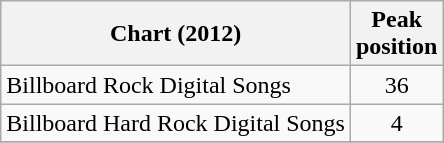<table class="wikitable plainrowheaders">
<tr>
<th>Chart (2012)</th>
<th>Peak<br>position</th>
</tr>
<tr>
<td>Billboard Rock Digital Songs</td>
<td align="center">36</td>
</tr>
<tr>
<td>Billboard Hard Rock Digital Songs</td>
<td align="center">4</td>
</tr>
<tr>
</tr>
</table>
